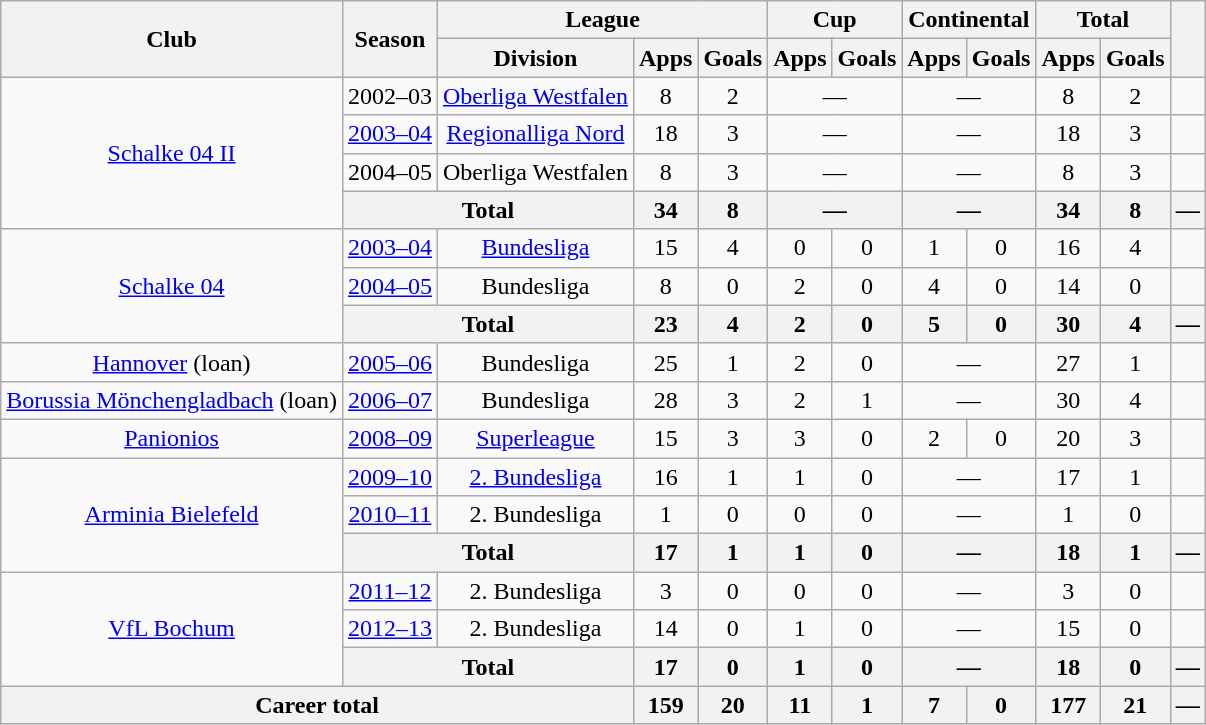<table class="wikitable" style="text-align:center">
<tr>
<th rowspan="2">Club</th>
<th rowspan="2">Season</th>
<th colspan="3">League</th>
<th colspan="2">Cup</th>
<th colspan="2">Continental</th>
<th colspan="2">Total</th>
<th rowspan="2"></th>
</tr>
<tr>
<th>Division</th>
<th>Apps</th>
<th>Goals</th>
<th>Apps</th>
<th>Goals</th>
<th>Apps</th>
<th>Goals</th>
<th>Apps</th>
<th>Goals</th>
</tr>
<tr>
<td rowspan="4"><a href='#'>Schalke 04 II</a></td>
<td>2002–03</td>
<td><a href='#'>Oberliga Westfalen</a></td>
<td>8</td>
<td>2</td>
<td colspan="2">—</td>
<td colspan="2">—</td>
<td>8</td>
<td>2</td>
<td></td>
</tr>
<tr>
<td><a href='#'>2003–04</a></td>
<td><a href='#'>Regionalliga Nord</a></td>
<td>18</td>
<td>3</td>
<td colspan="2">—</td>
<td colspan="2">—</td>
<td>18</td>
<td>3</td>
<td></td>
</tr>
<tr>
<td>2004–05</td>
<td>Oberliga Westfalen</td>
<td>8</td>
<td>3</td>
<td colspan="2">—</td>
<td colspan="2">—</td>
<td>8</td>
<td>3</td>
<td></td>
</tr>
<tr>
<th colspan="2">Total</th>
<th>34</th>
<th>8</th>
<th colspan="2">—</th>
<th colspan="2">—</th>
<th>34</th>
<th>8</th>
<th>—</th>
</tr>
<tr>
<td rowspan="3"><a href='#'>Schalke 04</a></td>
<td><a href='#'>2003–04</a></td>
<td><a href='#'>Bundesliga</a></td>
<td>15</td>
<td>4</td>
<td>0</td>
<td>0</td>
<td>1</td>
<td>0</td>
<td>16</td>
<td>4</td>
<td></td>
</tr>
<tr>
<td><a href='#'>2004–05</a></td>
<td>Bundesliga</td>
<td>8</td>
<td>0</td>
<td>2</td>
<td>0</td>
<td>4</td>
<td>0</td>
<td>14</td>
<td>0</td>
<td></td>
</tr>
<tr>
<th colspan="2">Total</th>
<th>23</th>
<th>4</th>
<th>2</th>
<th>0</th>
<th>5</th>
<th>0</th>
<th>30</th>
<th>4</th>
<th>—</th>
</tr>
<tr>
<td><a href='#'>Hannover</a> (loan)</td>
<td><a href='#'>2005–06</a></td>
<td>Bundesliga</td>
<td>25</td>
<td>1</td>
<td>2</td>
<td>0</td>
<td colspan="2">—</td>
<td>27</td>
<td>1</td>
<td></td>
</tr>
<tr>
<td><a href='#'>Borussia Mönchengladbach</a> (loan)</td>
<td><a href='#'>2006–07</a></td>
<td>Bundesliga</td>
<td>28</td>
<td>3</td>
<td>2</td>
<td>1</td>
<td colspan="2">—</td>
<td>30</td>
<td>4</td>
<td></td>
</tr>
<tr>
<td><a href='#'>Panionios</a></td>
<td><a href='#'>2008–09</a></td>
<td><a href='#'>Superleague</a></td>
<td>15</td>
<td>3</td>
<td>3</td>
<td>0</td>
<td>2</td>
<td>0</td>
<td>20</td>
<td>3</td>
<td></td>
</tr>
<tr>
<td rowspan="3"><a href='#'>Arminia Bielefeld</a></td>
<td><a href='#'>2009–10</a></td>
<td><a href='#'>2. Bundesliga</a></td>
<td>16</td>
<td>1</td>
<td>1</td>
<td>0</td>
<td colspan="2">—</td>
<td>17</td>
<td>1</td>
<td></td>
</tr>
<tr>
<td><a href='#'>2010–11</a></td>
<td>2. Bundesliga</td>
<td>1</td>
<td>0</td>
<td>0</td>
<td>0</td>
<td colspan="2">—</td>
<td>1</td>
<td>0</td>
<td></td>
</tr>
<tr>
<th colspan="2">Total</th>
<th>17</th>
<th>1</th>
<th>1</th>
<th>0</th>
<th colspan="2">—</th>
<th>18</th>
<th>1</th>
<th>—</th>
</tr>
<tr>
<td rowspan="3"><a href='#'>VfL Bochum</a></td>
<td><a href='#'>2011–12</a></td>
<td>2. Bundesliga</td>
<td>3</td>
<td>0</td>
<td>0</td>
<td>0</td>
<td colspan="2">—</td>
<td>3</td>
<td>0</td>
<td></td>
</tr>
<tr>
<td><a href='#'>2012–13</a></td>
<td>2. Bundesliga</td>
<td>14</td>
<td>0</td>
<td>1</td>
<td>0</td>
<td colspan="2">—</td>
<td>15</td>
<td>0</td>
<td></td>
</tr>
<tr>
<th colspan="2">Total</th>
<th>17</th>
<th>0</th>
<th>1</th>
<th>0</th>
<th colspan="2">—</th>
<th>18</th>
<th>0</th>
<th>—</th>
</tr>
<tr>
<th colspan="3">Career total</th>
<th>159</th>
<th>20</th>
<th>11</th>
<th>1</th>
<th>7</th>
<th>0</th>
<th>177</th>
<th>21</th>
<th>—</th>
</tr>
</table>
